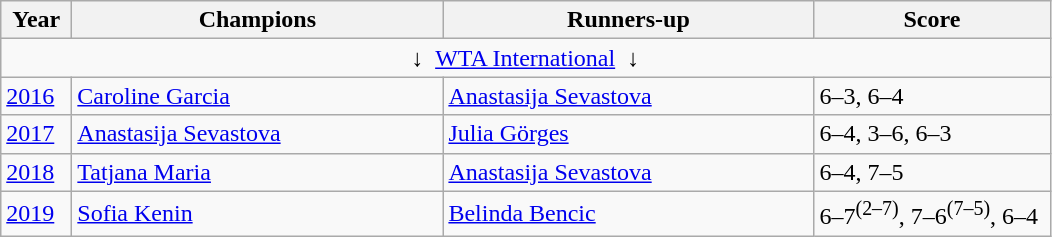<table class="wikitable">
<tr>
<th style="width:40px">Year</th>
<th style="width:240px">Champions</th>
<th style="width:240px">Runners-up</th>
<th style="width:150px" class="unsortable">Score</th>
</tr>
<tr>
<td colspan=4 align=center>↓  <a href='#'>WTA International</a>  ↓</td>
</tr>
<tr>
<td><a href='#'>2016</a></td>
<td> <a href='#'>Caroline Garcia</a></td>
<td> <a href='#'>Anastasija Sevastova</a></td>
<td>6–3, 6–4</td>
</tr>
<tr>
<td><a href='#'>2017</a></td>
<td> <a href='#'>Anastasija Sevastova</a></td>
<td> <a href='#'>Julia Görges</a></td>
<td>6–4, 3–6, 6–3</td>
</tr>
<tr>
<td><a href='#'>2018</a></td>
<td> <a href='#'>Tatjana Maria</a></td>
<td> <a href='#'>Anastasija Sevastova</a></td>
<td>6–4, 7–5</td>
</tr>
<tr>
<td><a href='#'>2019</a></td>
<td> <a href='#'>Sofia Kenin</a></td>
<td> <a href='#'>Belinda Bencic</a></td>
<td>6–7<sup>(2–7)</sup>, 7–6<sup>(7–5)</sup>, 6–4</td>
</tr>
</table>
